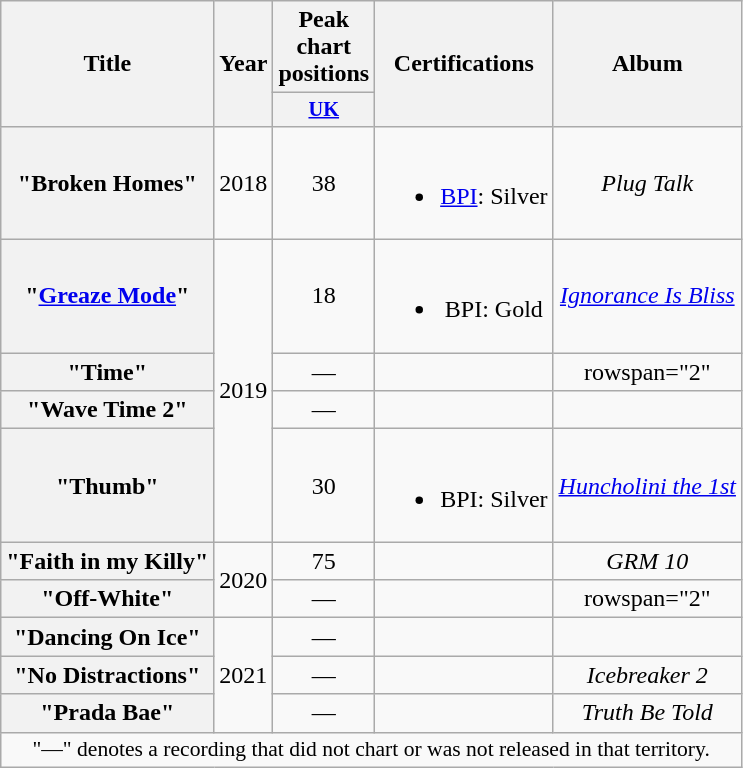<table class="wikitable plainrowheaders" style="text-align:center;">
<tr>
<th scope="col" rowspan="2">Title</th>
<th scope="col" rowspan="2">Year</th>
<th scope="col" colspan="1">Peak chart positions</th>
<th scope="col" rowspan="2">Certifications</th>
<th scope="col" rowspan="2">Album</th>
</tr>
<tr>
<th scope="col" style="width:3em;font-size:85%;"><a href='#'>UK</a><br></th>
</tr>
<tr>
<th scope="row">"Broken Homes"<br></th>
<td>2018</td>
<td>38</td>
<td><br><ul><li><a href='#'>BPI</a>: Silver</li></ul></td>
<td><em>Plug Talk</em></td>
</tr>
<tr>
<th scope="row">"<a href='#'>Greaze Mode</a>"<br></th>
<td rowspan="4">2019</td>
<td>18</td>
<td><br><ul><li>BPI: Gold</li></ul></td>
<td><em><a href='#'>Ignorance Is Bliss</a></em></td>
</tr>
<tr>
<th scope="row">"Time"<br></th>
<td>—</td>
<td></td>
<td>rowspan="2" </td>
</tr>
<tr>
<th scope="row">"Wave Time 2"<br></th>
<td>—</td>
<td></td>
</tr>
<tr>
<th scope="row">"Thumb"<br></th>
<td>30</td>
<td><br><ul><li>BPI: Silver</li></ul></td>
<td><em><a href='#'>Huncholini the 1st</a></em></td>
</tr>
<tr>
<th scope="row">"Faith in my Killy"<br></th>
<td rowspan="2">2020</td>
<td>75</td>
<td></td>
<td><em>GRM 10</em></td>
</tr>
<tr>
<th scope="row">"Off-White"<br></th>
<td>—</td>
<td></td>
<td>rowspan="2" </td>
</tr>
<tr>
<th scope="row">"Dancing On Ice"<br></th>
<td rowspan="3">2021</td>
<td>—</td>
<td></td>
</tr>
<tr>
<th scope="row">"No Distractions"<br></th>
<td>—</td>
<td></td>
<td><em>Icebreaker 2</em></td>
</tr>
<tr>
<th scope="row">"Prada Bae"<br></th>
<td>—</td>
<td></td>
<td><em>Truth Be Told</em></td>
</tr>
<tr>
<td colspan="5" style="font-size:90%">"—" denotes a recording that did not chart or was not released in that territory.</td>
</tr>
</table>
